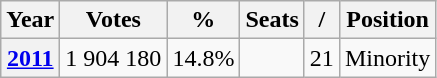<table class="wikitable">
<tr>
<th>Year</th>
<th><strong>Votes</strong></th>
<th><strong>%</strong></th>
<th><strong>Seats</strong></th>
<th>/</th>
<th>Position</th>
</tr>
<tr>
<th><a href='#'>2011</a></th>
<td>1 904 180</td>
<td>14.8%</td>
<td></td>
<td> 21</td>
<td>Minority</td>
</tr>
</table>
